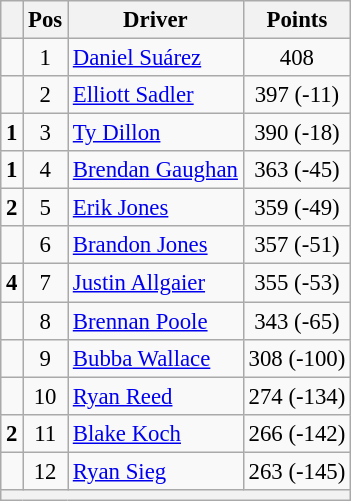<table class="wikitable" style="font-size: 95%;">
<tr>
<th></th>
<th>Pos</th>
<th>Driver</th>
<th>Points</th>
</tr>
<tr>
<td align="left"></td>
<td style="text-align:center;">1</td>
<td><a href='#'>Daniel Suárez</a></td>
<td style="text-align:center;">408</td>
</tr>
<tr>
<td align="left"></td>
<td style="text-align:center;">2</td>
<td><a href='#'>Elliott Sadler</a></td>
<td style="text-align:center;">397 (-11)</td>
</tr>
<tr>
<td align="left"> <strong>1</strong></td>
<td style="text-align:center;">3</td>
<td><a href='#'>Ty Dillon</a></td>
<td style="text-align:center;">390 (-18)</td>
</tr>
<tr>
<td align="left"> <strong>1</strong></td>
<td style="text-align:center;">4</td>
<td><a href='#'>Brendan Gaughan</a></td>
<td style="text-align:center;">363 (-45)</td>
</tr>
<tr>
<td align="left"> <strong>2</strong></td>
<td style="text-align:center;">5</td>
<td><a href='#'>Erik Jones</a></td>
<td style="text-align:center;">359 (-49)</td>
</tr>
<tr>
<td align="left"></td>
<td style="text-align:center;">6</td>
<td><a href='#'>Brandon Jones</a></td>
<td style="text-align:center;">357 (-51)</td>
</tr>
<tr>
<td align="left"> <strong>4</strong></td>
<td style="text-align:center;">7</td>
<td><a href='#'>Justin Allgaier</a></td>
<td style="text-align:center;">355 (-53)</td>
</tr>
<tr>
<td align="left"></td>
<td style="text-align:center;">8</td>
<td><a href='#'>Brennan Poole</a></td>
<td style="text-align:center;">343 (-65)</td>
</tr>
<tr>
<td align="left"></td>
<td style="text-align:center;">9</td>
<td><a href='#'>Bubba Wallace</a></td>
<td style="text-align:center;">308 (-100)</td>
</tr>
<tr>
<td align="left"></td>
<td style="text-align:center;">10</td>
<td><a href='#'>Ryan Reed</a></td>
<td style="text-align:center;">274 (-134)</td>
</tr>
<tr>
<td align="left"> <strong>2</strong></td>
<td style="text-align:center;">11</td>
<td><a href='#'>Blake Koch</a></td>
<td style="text-align:center;">266 (-142)</td>
</tr>
<tr>
<td align="left"></td>
<td style="text-align:center;">12</td>
<td><a href='#'>Ryan Sieg</a></td>
<td style="text-align:center;">263 (-145)</td>
</tr>
<tr class="sortbottom">
<th colspan="9"></th>
</tr>
</table>
